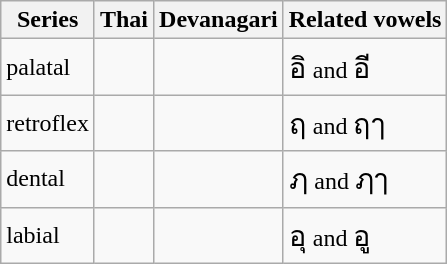<table class="wikitable">
<tr>
<th>Series</th>
<th>Thai</th>
<th>Devanagari</th>
<th>Related vowels</th>
</tr>
<tr>
<td>palatal</td>
<td></td>
<td></td>
<td><big>อิ</big> and <big>อี</big></td>
</tr>
<tr>
<td>retroflex</td>
<td></td>
<td></td>
<td><big>ฤ</big> and <big>ฤๅ</big></td>
</tr>
<tr>
<td>dental</td>
<td></td>
<td></td>
<td><big>ฦ</big> and <big>ฦๅ</big></td>
</tr>
<tr>
<td>labial</td>
<td></td>
<td></td>
<td><big>อุ</big> and <big>อู</big></td>
</tr>
</table>
